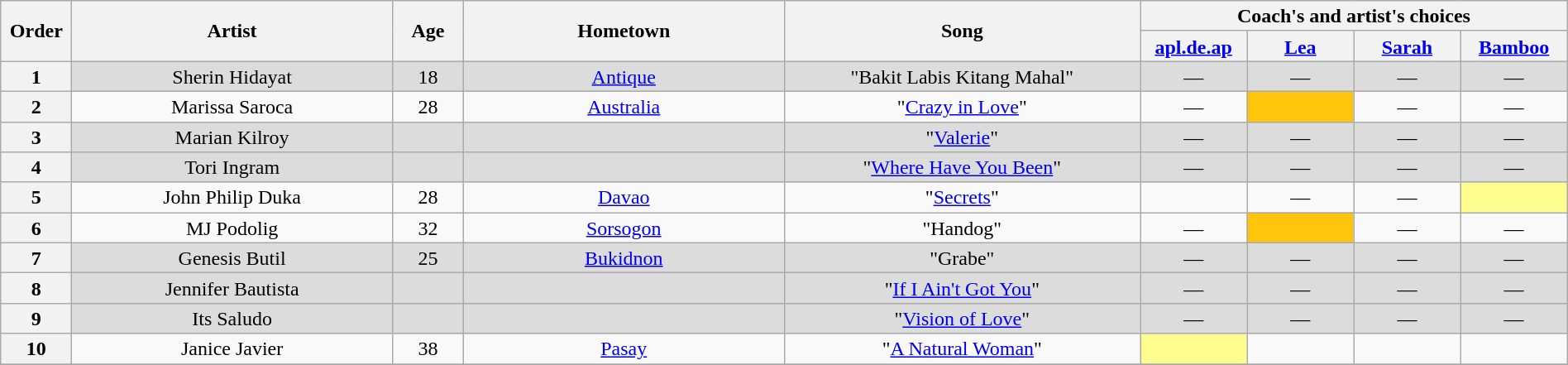<table class="wikitable" style="text-align:center; line-height:17px; width:100%;">
<tr>
<th rowspan="2" scope="col" style="width:04%;">Order</th>
<th rowspan="2" scope="col" style="width:18%;">Artist</th>
<th rowspan="2" scope="col" style="width:04%;">Age</th>
<th rowspan="2" scope="col" style="width:18%;">Hometown</th>
<th rowspan="2" scope="col" style="width:20%;">Song</th>
<th colspan="4" scope="col" style="width:24%;">Coach's and artist's choices</th>
</tr>
<tr>
<th style="width:06%;"><a href='#'>apl.de.ap</a></th>
<th style="width:06%;"><a href='#'>Lea</a></th>
<th style="width:06%;"><a href='#'>Sarah</a></th>
<th style="width:06%;"><a href='#'>Bamboo</a></th>
</tr>
<tr>
<th scope="row">1</th>
<td style="background:#DCDCDC;">Sherin Hidayat</td>
<td style="background:#DCDCDC;">18</td>
<td style="background:#DCDCDC;"><a href='#'>Antique</a></td>
<td style="background:#DCDCDC;">"Bakit Labis Kitang Mahal"</td>
<td style="background:#DCDCDC;">—</td>
<td style="background:#DCDCDC;">—</td>
<td style="background:#DCDCDC;">—</td>
<td style="background:#DCDCDC;">—</td>
</tr>
<tr>
<th scope="row">2</th>
<td>Marissa Saroca</td>
<td>28</td>
<td><a href='#'>Australia</a></td>
<td>"<a href='#'>Crazy in Love</a>"</td>
<td>—</td>
<td style="background:#FFC40C;"><strong></strong></td>
<td>—</td>
<td>—</td>
</tr>
<tr>
<th scope="row">3</th>
<td style="background:#DCDCDC;">Marian Kilroy</td>
<td style="background:#DCDCDC;"></td>
<td style="background:#DCDCDC;"></td>
<td style="background:#DCDCDC;">"<a href='#'>Valerie</a>"</td>
<td style="background:#DCDCDC;">—</td>
<td style="background:#DCDCDC;">—</td>
<td style="background:#DCDCDC;">—</td>
<td style="background:#DCDCDC;">—</td>
</tr>
<tr>
<th scope="row">4</th>
<td style="background:#DCDCDC;">Tori Ingram</td>
<td style="background:#DCDCDC;"></td>
<td style="background:#DCDCDC;"></td>
<td style="background:#DCDCDC;">"<a href='#'>Where Have You Been</a>"</td>
<td style="background:#DCDCDC;">—</td>
<td style="background:#DCDCDC;">—</td>
<td style="background:#DCDCDC;">—</td>
<td style="background:#DCDCDC;">—</td>
</tr>
<tr>
<th scope="row">5</th>
<td>John Philip Duka</td>
<td>28</td>
<td><a href='#'>Davao</a></td>
<td>"<a href='#'>Secrets</a>"</td>
<td><strong></strong></td>
<td>—</td>
<td>—</td>
<td style="background:#fdfc8f;"><strong></strong></td>
</tr>
<tr>
<th scope="row">6</th>
<td>MJ Podolig</td>
<td>32</td>
<td><a href='#'>Sorsogon</a></td>
<td>"Handog"</td>
<td>—</td>
<td style="background:#FFC40C;"><strong></strong></td>
<td>—</td>
<td>—</td>
</tr>
<tr>
<th scope="row">7</th>
<td style="background:#DCDCDC;">Genesis Butil</td>
<td style="background:#DCDCDC;">25</td>
<td style="background:#DCDCDC;"><a href='#'>Bukidnon</a></td>
<td style="background:#DCDCDC;">"Grabe"</td>
<td style="background:#DCDCDC;">—</td>
<td style="background:#DCDCDC;">—</td>
<td style="background:#DCDCDC;">—</td>
<td style="background:#DCDCDC;">—</td>
</tr>
<tr>
<th scope="row">8</th>
<td style="background:#DCDCDC;">Jennifer Bautista</td>
<td style="background:#DCDCDC;"></td>
<td style="background:#DCDCDC;"></td>
<td style="background:#DCDCDC;">"<a href='#'>If I Ain't Got You</a>"</td>
<td style="background:#DCDCDC;">—</td>
<td style="background:#DCDCDC;">—</td>
<td style="background:#DCDCDC;">—</td>
<td style="background:#DCDCDC;">—</td>
</tr>
<tr>
<th scope="row">9</th>
<td style="background:#DCDCDC;">Its Saludo</td>
<td style="background:#DCDCDC;"></td>
<td style="background:#DCDCDC;"></td>
<td style="background:#DCDCDC;">"<a href='#'>Vision of Love</a>"</td>
<td style="background:#DCDCDC;">—</td>
<td style="background:#DCDCDC;">—</td>
<td style="background:#DCDCDC;">—</td>
<td style="background:#DCDCDC;">—</td>
</tr>
<tr>
<th scope="row">10</th>
<td>Janice Javier</td>
<td>38</td>
<td><a href='#'>Pasay</a></td>
<td>"<a href='#'>A Natural Woman</a>"</td>
<td style="background:#fdfc8f;"><strong></strong></td>
<td><strong></strong></td>
<td><strong></strong></td>
<td><strong></strong></td>
</tr>
<tr>
</tr>
</table>
